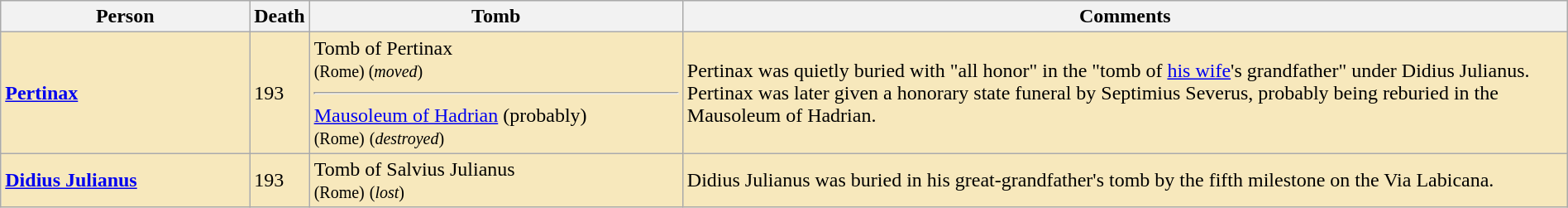<table class="wikitable plainrowheaders" style="width:100%;">
<tr>
<th scope="col" width="16%">Person</th>
<th scope="col" width="3%">Death</th>
<th scope="col" width="24%">Tomb</th>
<th scope="col" width="57%">Comments</th>
</tr>
<tr style="background:#f7e8bc;">
<td><strong><a href='#'>Pertinax</a></strong></td>
<td>193</td>
<td>Tomb of Pertinax<em></em><br><small>(Rome) (<em>moved</em>)</small><hr><a href='#'>Mausoleum of Hadrian</a> (probably)<em></em><br><small>(Rome)</small> <small>(<em>destroyed</em>)</small></td>
<td>Pertinax was quietly buried with "all honor" in the "tomb of <a href='#'>his wife</a>'s grandfather" under Didius Julianus.<em></em> Pertinax was later given a honorary state funeral by Septimius Severus,<em></em> probably being reburied in the Mausoleum of Hadrian.<em></em></td>
</tr>
<tr style="background:#f7e8bc;">
<td><strong><a href='#'>Didius Julianus</a></strong></td>
<td>193</td>
<td>Tomb of Salvius Julianus<em></em><br><small>(Rome)</small> <small>(<em>lost</em>)</small></td>
<td>Didius Julianus was buried in his great-grandfather's tomb by the fifth milestone on the Via Labicana.<em></em></td>
</tr>
</table>
